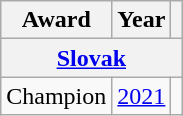<table class="wikitable">
<tr>
<th>Award</th>
<th>Year</th>
<th></th>
</tr>
<tr>
<th colspan="3"><a href='#'>Slovak</a></th>
</tr>
<tr>
<td>Champion</td>
<td><a href='#'>2021</a></td>
<td></td>
</tr>
</table>
